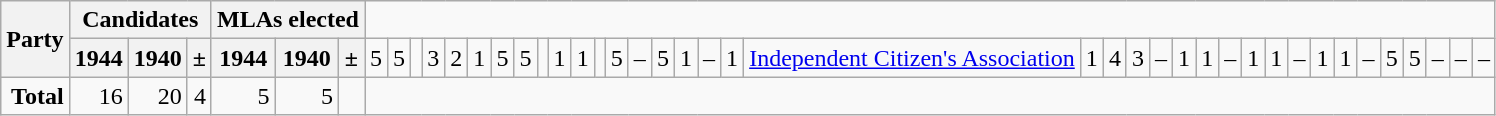<table class="wikitable" style="text-align:right;">
<tr>
<th rowspan="2" colspan="2">Party</th>
<th colspan="3">Candidates</th>
<th colspan="3">MLAs elected</th>
</tr>
<tr>
<th>1944</th>
<th>1940</th>
<th>±</th>
<th>1944</th>
<th>1940</th>
<th>±<br></th>
<td>5</td>
<td>5</td>
<td></td>
<td>3</td>
<td>2</td>
<td>1<br></td>
<td>5</td>
<td>5</td>
<td></td>
<td>1</td>
<td>1</td>
<td><br></td>
<td>5</td>
<td>–</td>
<td>5</td>
<td>1</td>
<td>–</td>
<td>1<br></td>
<td style="text-align:left;"><a href='#'>Independent Citizen's Association</a></td>
<td>1</td>
<td>4</td>
<td>3</td>
<td>–</td>
<td>1</td>
<td>1<br></td>
<td>–</td>
<td>1</td>
<td>1</td>
<td>–</td>
<td>1</td>
<td>1<br></td>
<td>–</td>
<td>5</td>
<td>5</td>
<td>–</td>
<td>–</td>
<td>–</td>
</tr>
<tr>
<td colspan="2"><strong>Total</strong></td>
<td>16</td>
<td>20</td>
<td>4</td>
<td>5</td>
<td>5</td>
<td></td>
</tr>
</table>
